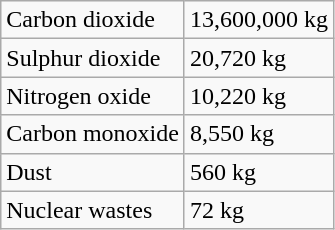<table class="wikitable">
<tr>
<td>Carbon dioxide</td>
<td>13,600,000 kg</td>
</tr>
<tr>
<td>Sulphur dioxide</td>
<td>20,720 kg</td>
</tr>
<tr>
<td>Nitrogen oxide</td>
<td>10,220 kg</td>
</tr>
<tr>
<td>Carbon monoxide</td>
<td>8,550 kg</td>
</tr>
<tr>
<td>Dust</td>
<td>560 kg</td>
</tr>
<tr>
<td>Nuclear wastes</td>
<td>72 kg</td>
</tr>
</table>
